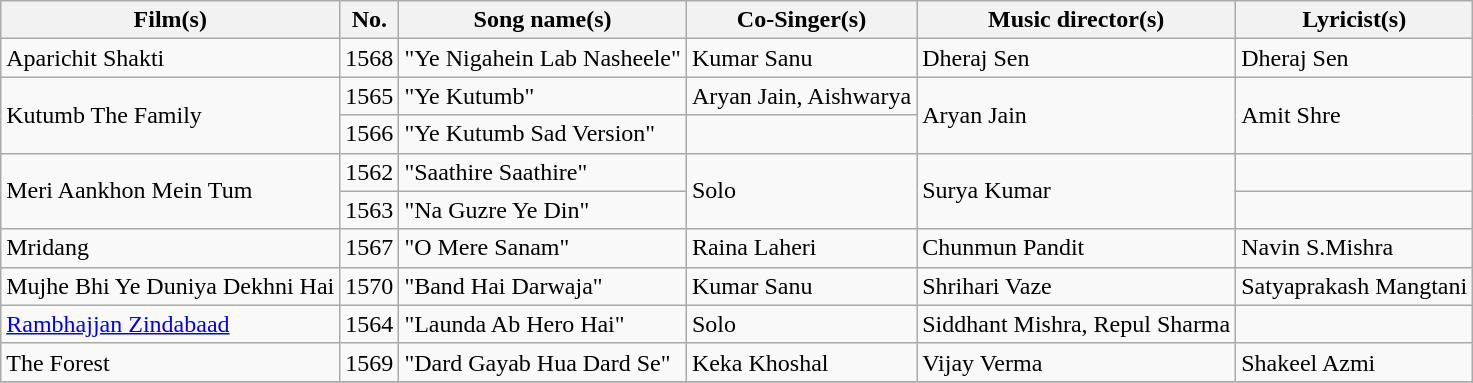<table class="wikitable sortable">
<tr>
<th>Film(s)</th>
<th>No.</th>
<th>Song name(s)</th>
<th>Co-Singer(s)</th>
<th>Music director(s)</th>
<th>Lyricist(s)</th>
</tr>
<tr>
<td>Aparichit Shakti</td>
<td>1568</td>
<td>"Ye Nigahein Lab Nasheele"</td>
<td>Kumar Sanu</td>
<td>Dheraj Sen</td>
<td>Dheraj Sen</td>
</tr>
<tr>
<td rowspan="2">Kutumb The Family</td>
<td>1565</td>
<td>"Ye Kutumb"</td>
<td>Aryan Jain, Aishwarya</td>
<td rowspan="2">Aryan Jain</td>
<td rowspan="2">Amit Shre</td>
</tr>
<tr>
<td>1566</td>
<td>"Ye Kutumb Sad Version"</td>
<td></td>
</tr>
<tr>
<td rowspan="2">Meri Aankhon Mein Tum</td>
<td>1562</td>
<td>"Saathire Saathire"</td>
<td rowspan="2">Solo</td>
<td rowspan="2">Surya Kumar</td>
<td></td>
</tr>
<tr>
<td>1563</td>
<td>"Na Guzre Ye Din"</td>
<td></td>
</tr>
<tr>
<td>Mridang</td>
<td>1567</td>
<td>"O Mere Sanam"</td>
<td>Raina Laheri</td>
<td>Chunmun Pandit</td>
<td>Navin S.Mishra</td>
</tr>
<tr>
<td>Mujhe Bhi Ye Duniya Dekhni Hai</td>
<td>1570</td>
<td>"Band Hai Darwaja"</td>
<td>Kumar Sanu</td>
<td>Shrihari Vaze</td>
<td>Satyaprakash Mangtani</td>
</tr>
<tr>
<td><a href='#'>Rambhajjan Zindabaad</a></td>
<td>1564</td>
<td>"Launda Ab Hero Hai"</td>
<td>Solo</td>
<td>Siddhant Mishra, Repul Sharma</td>
<td></td>
</tr>
<tr>
<td>The Forest</td>
<td>1569</td>
<td>"Dard Gayab Hua Dard Se"</td>
<td>Keka Khoshal</td>
<td>Vijay Verma</td>
<td>Shakeel Azmi</td>
</tr>
<tr>
</tr>
</table>
